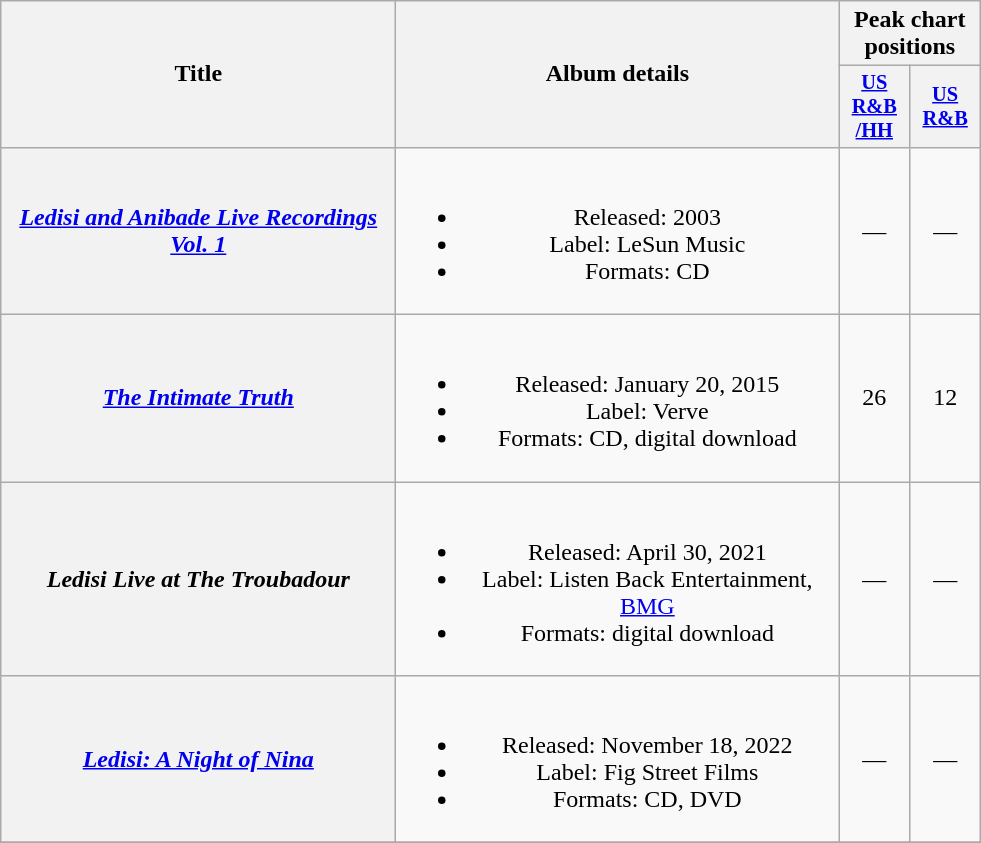<table class="wikitable plainrowheaders" style="text-align:center;">
<tr>
<th scope="col" rowspan="2" style="width:16em;">Title</th>
<th scope="col" rowspan="2" style="width:18em;">Album details</th>
<th scope="col" colspan="2">Peak chart positions</th>
</tr>
<tr>
<th style="width:3em;font-size:85%"><a href='#'>US<br>R&B<br>/HH</a><br></th>
<th style="width:3em;font-size:85%"><a href='#'>US<br>R&B</a><br></th>
</tr>
<tr>
<th scope="row"><em><a href='#'>Ledisi and Anibade Live Recordings Vol. 1</a></em></th>
<td><br><ul><li>Released: 2003</li><li>Label: LeSun Music</li><li>Formats: CD</li></ul></td>
<td>—</td>
<td>—</td>
</tr>
<tr>
<th scope="row"><em><a href='#'>The Intimate Truth</a></em></th>
<td><br><ul><li>Released: January 20, 2015</li><li>Label: Verve</li><li>Formats: CD, digital download</li></ul></td>
<td>26</td>
<td>12</td>
</tr>
<tr>
<th scope="row"><em>Ledisi Live at The Troubadour</em></th>
<td><br><ul><li>Released: April 30, 2021</li><li>Label: Listen Back Entertainment, <a href='#'>BMG</a></li><li>Formats: digital download</li></ul></td>
<td>—</td>
<td>—</td>
</tr>
<tr>
<th scope="row"><em><a href='#'>Ledisi: A Night of Nina</a></em></th>
<td><br><ul><li>Released: November 18, 2022</li><li>Label: Fig Street Films</li><li>Formats: CD, DVD</li></ul></td>
<td>—</td>
<td>—</td>
</tr>
<tr>
</tr>
</table>
